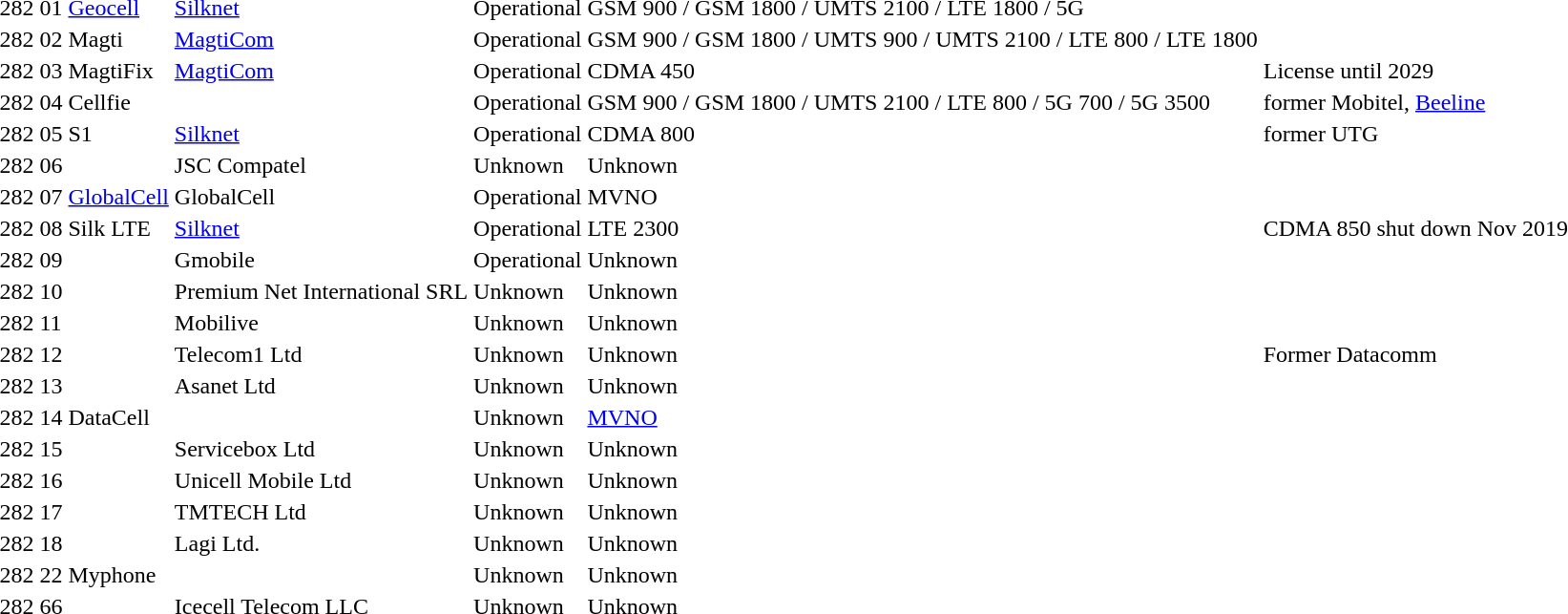<table>
<tr>
<td>282</td>
<td>01</td>
<td><a href='#'>Geocell</a></td>
<td><a href='#'>Silknet</a></td>
<td>Operational</td>
<td>GSM 900 / GSM 1800 / UMTS 2100 / LTE 1800 / 5G</td>
<td></td>
</tr>
<tr>
<td>282</td>
<td>02</td>
<td>Magti</td>
<td><a href='#'>MagtiCom</a></td>
<td>Operational</td>
<td>GSM 900 / GSM 1800 / UMTS 900 / UMTS 2100 / LTE 800 / LTE 1800</td>
<td></td>
</tr>
<tr>
<td>282</td>
<td>03</td>
<td>MagtiFix</td>
<td><a href='#'>MagtiCom</a></td>
<td>Operational</td>
<td>CDMA 450</td>
<td>License until 2029</td>
</tr>
<tr>
<td>282</td>
<td>04</td>
<td>Cellfie</td>
<td></td>
<td>Operational</td>
<td>GSM 900 / GSM 1800 / UMTS 2100 / LTE 800 / 5G 700 / 5G 3500</td>
<td>former Mobitel, <a href='#'>Beeline</a></td>
</tr>
<tr>
<td>282</td>
<td>05</td>
<td>S1</td>
<td><a href='#'>Silknet</a></td>
<td>Operational</td>
<td>CDMA 800</td>
<td>former UTG</td>
</tr>
<tr>
<td>282</td>
<td>06</td>
<td></td>
<td>JSC Compatel</td>
<td>Unknown</td>
<td>Unknown</td>
<td></td>
</tr>
<tr>
<td>282</td>
<td>07</td>
<td><a href='#'>GlobalCell</a></td>
<td>GlobalCell</td>
<td>Operational</td>
<td>MVNO</td>
<td></td>
</tr>
<tr>
<td>282</td>
<td>08</td>
<td>Silk LTE</td>
<td><a href='#'>Silknet</a></td>
<td>Operational</td>
<td>LTE 2300</td>
<td> CDMA 850 shut down Nov 2019</td>
</tr>
<tr>
<td>282</td>
<td>09</td>
<td></td>
<td>Gmobile</td>
<td>Operational</td>
<td>Unknown</td>
<td></td>
</tr>
<tr>
<td>282</td>
<td>10</td>
<td></td>
<td>Premium Net International SRL</td>
<td>Unknown</td>
<td>Unknown</td>
<td></td>
</tr>
<tr>
<td>282</td>
<td>11</td>
<td></td>
<td>Mobilive</td>
<td>Unknown</td>
<td>Unknown</td>
<td></td>
</tr>
<tr>
<td>282</td>
<td>12</td>
<td></td>
<td>Telecom1 Ltd</td>
<td>Unknown</td>
<td>Unknown</td>
<td>Former Datacomm</td>
</tr>
<tr>
<td>282</td>
<td>13</td>
<td></td>
<td>Asanet Ltd</td>
<td>Unknown</td>
<td>Unknown</td>
<td></td>
</tr>
<tr>
<td>282</td>
<td>14</td>
<td>DataCell</td>
<td></td>
<td>Unknown</td>
<td><a href='#'>MVNO</a></td>
<td></td>
</tr>
<tr>
<td>282</td>
<td>15</td>
<td></td>
<td>Servicebox Ltd</td>
<td>Unknown</td>
<td>Unknown</td>
<td></td>
</tr>
<tr>
<td>282</td>
<td>16</td>
<td></td>
<td>Unicell Mobile Ltd</td>
<td>Unknown</td>
<td>Unknown</td>
<td></td>
</tr>
<tr>
<td>282</td>
<td>17</td>
<td></td>
<td>TMTECH Ltd</td>
<td>Unknown</td>
<td>Unknown</td>
<td></td>
</tr>
<tr>
<td>282</td>
<td>18</td>
<td></td>
<td>Lagi Ltd.</td>
<td>Unknown</td>
<td>Unknown</td>
<td></td>
</tr>
<tr>
<td>282</td>
<td>22</td>
<td>Myphone</td>
<td></td>
<td>Unknown</td>
<td>Unknown</td>
<td></td>
</tr>
<tr>
<td>282</td>
<td>66</td>
<td></td>
<td>Icecell Telecom LLC</td>
<td>Unknown</td>
<td>Unknown</td>
<td></td>
</tr>
</table>
